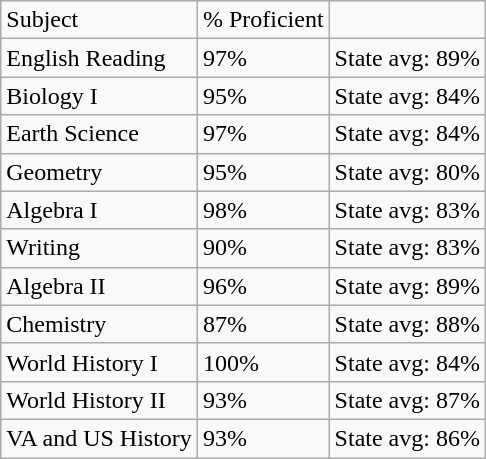<table class="wikitable">
<tr>
<td>Subject</td>
<td>% Proficient</td>
<td></td>
</tr>
<tr>
<td>English Reading</td>
<td>97%</td>
<td>State  avg: 89%</td>
</tr>
<tr>
<td>Biology I</td>
<td>95%</td>
<td>State  avg: 84%</td>
</tr>
<tr>
<td>Earth Science</td>
<td>97%</td>
<td>State  avg: 84%</td>
</tr>
<tr>
<td>Geometry</td>
<td>95%</td>
<td>State  avg: 80%</td>
</tr>
<tr>
<td>Algebra I</td>
<td>98%</td>
<td>State  avg: 83%</td>
</tr>
<tr>
<td>Writing</td>
<td>90%</td>
<td>State  avg: 83%</td>
</tr>
<tr>
<td>Algebra II</td>
<td>96%</td>
<td>State  avg: 89%</td>
</tr>
<tr>
<td>Chemistry</td>
<td>87%</td>
<td>State  avg: 88%</td>
</tr>
<tr>
<td>World History I</td>
<td>100%</td>
<td>State  avg: 84%</td>
</tr>
<tr>
<td>World History II</td>
<td>93%</td>
<td>State  avg: 87%</td>
</tr>
<tr>
<td>VA and US History</td>
<td>93%</td>
<td>State  avg: 86%</td>
</tr>
</table>
